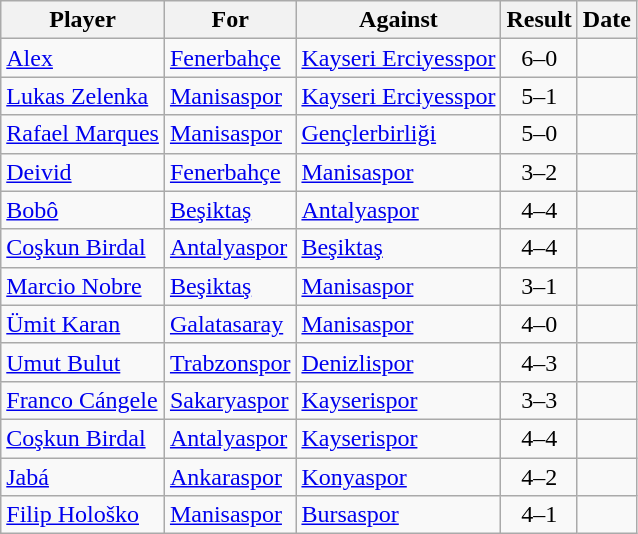<table class="wikitable sortable">
<tr>
<th>Player</th>
<th>For</th>
<th>Against</th>
<th style="text-align:center">Result</th>
<th>Date</th>
</tr>
<tr>
<td> <a href='#'>Alex</a></td>
<td><a href='#'>Fenerbahçe</a></td>
<td><a href='#'>Kayseri Erciyesspor</a></td>
<td style="text-align:center;">6–0</td>
<td></td>
</tr>
<tr>
<td> <a href='#'>Lukas Zelenka</a></td>
<td><a href='#'>Manisaspor</a></td>
<td><a href='#'>Kayseri Erciyesspor</a></td>
<td style="text-align:center;">5–1</td>
<td></td>
</tr>
<tr>
<td> <a href='#'>Rafael Marques</a></td>
<td><a href='#'>Manisaspor</a></td>
<td><a href='#'>Gençlerbirliği</a></td>
<td style="text-align:center;">5–0</td>
<td></td>
</tr>
<tr>
<td> <a href='#'>Deivid</a></td>
<td><a href='#'>Fenerbahçe</a></td>
<td><a href='#'>Manisaspor</a></td>
<td style="text-align:center;">3–2</td>
<td></td>
</tr>
<tr>
<td> <a href='#'>Bobô</a></td>
<td><a href='#'>Beşiktaş</a></td>
<td><a href='#'>Antalyaspor</a></td>
<td style="text-align:center;">4–4</td>
<td></td>
</tr>
<tr>
<td> <a href='#'>Coşkun Birdal</a></td>
<td><a href='#'>Antalyaspor</a></td>
<td><a href='#'>Beşiktaş</a></td>
<td style="text-align:center;">4–4</td>
<td></td>
</tr>
<tr>
<td> <a href='#'>Marcio Nobre</a></td>
<td><a href='#'>Beşiktaş</a></td>
<td><a href='#'>Manisaspor</a></td>
<td style="text-align:center;">3–1</td>
<td></td>
</tr>
<tr>
<td> <a href='#'>Ümit Karan</a></td>
<td><a href='#'>Galatasaray</a></td>
<td><a href='#'>Manisaspor</a></td>
<td style="text-align:center;">4–0</td>
<td></td>
</tr>
<tr>
<td> <a href='#'>Umut Bulut</a></td>
<td><a href='#'>Trabzonspor</a></td>
<td><a href='#'>Denizlispor</a></td>
<td style="text-align:center;">4–3</td>
<td></td>
</tr>
<tr>
<td> <a href='#'>Franco Cángele</a></td>
<td><a href='#'>Sakaryaspor</a></td>
<td><a href='#'>Kayserispor</a></td>
<td style="text-align:center;">3–3</td>
<td></td>
</tr>
<tr>
<td> <a href='#'>Coşkun Birdal</a></td>
<td><a href='#'>Antalyaspor</a></td>
<td><a href='#'>Kayserispor</a></td>
<td style="text-align:center;">4–4</td>
<td></td>
</tr>
<tr>
<td> <a href='#'>Jabá</a></td>
<td><a href='#'>Ankaraspor</a></td>
<td><a href='#'>Konyaspor</a></td>
<td style="text-align:center;">4–2</td>
<td></td>
</tr>
<tr>
<td> <a href='#'>Filip Hološko</a></td>
<td><a href='#'>Manisaspor</a></td>
<td><a href='#'>Bursaspor</a></td>
<td style="text-align:center;">4–1</td>
<td></td>
</tr>
</table>
